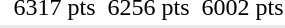<table>
<tr>
<td></td>
<td></td>
<td>6317 pts</td>
<td></td>
<td>6256 pts</td>
<td></td>
<td>6002 pts</td>
</tr>
<tr style="background:#e8e8e8;">
<td colspan=7></td>
</tr>
</table>
